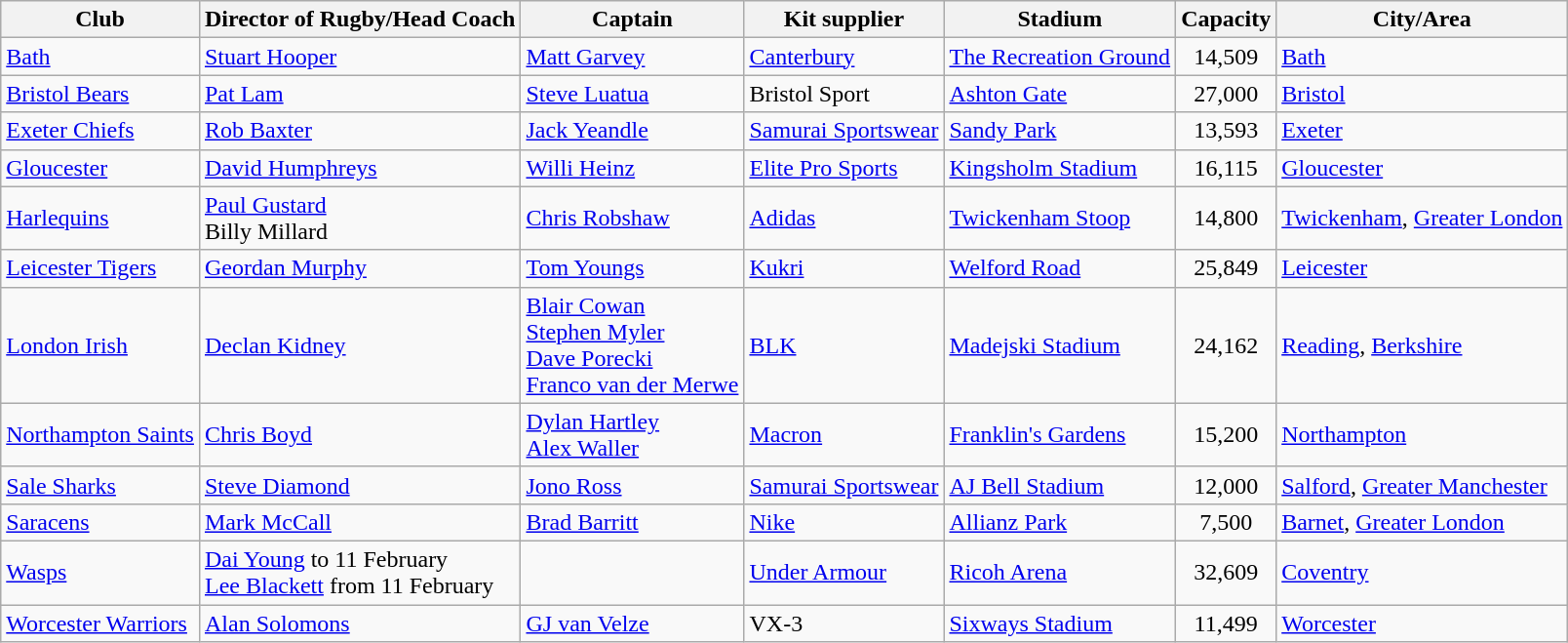<table class="wikitable sortable">
<tr>
<th>Club</th>
<th>Director of Rugby/Head Coach</th>
<th>Captain</th>
<th>Kit supplier</th>
<th>Stadium</th>
<th>Capacity</th>
<th>City/Area</th>
</tr>
<tr>
<td><a href='#'>Bath</a></td>
<td> <a href='#'>Stuart Hooper</a></td>
<td> <a href='#'>Matt Garvey</a></td>
<td><a href='#'>Canterbury</a></td>
<td><a href='#'>The Recreation Ground</a></td>
<td align=center>14,509</td>
<td><a href='#'>Bath</a></td>
</tr>
<tr>
<td><a href='#'>Bristol Bears</a></td>
<td> <a href='#'>Pat Lam</a></td>
<td> <a href='#'>Steve Luatua</a></td>
<td>Bristol Sport</td>
<td><a href='#'>Ashton Gate</a></td>
<td align=center>27,000</td>
<td><a href='#'>Bristol</a></td>
</tr>
<tr>
<td><a href='#'>Exeter Chiefs</a></td>
<td> <a href='#'>Rob Baxter</a></td>
<td> <a href='#'>Jack Yeandle</a></td>
<td><a href='#'>Samurai Sportswear</a></td>
<td><a href='#'>Sandy Park</a></td>
<td align=center>13,593</td>
<td><a href='#'>Exeter</a></td>
</tr>
<tr>
<td><a href='#'>Gloucester</a></td>
<td> <a href='#'>David Humphreys</a></td>
<td> <a href='#'>Willi Heinz</a></td>
<td><a href='#'>Elite Pro Sports</a></td>
<td><a href='#'>Kingsholm Stadium</a></td>
<td align=center>16,115</td>
<td><a href='#'>Gloucester</a></td>
</tr>
<tr>
<td><a href='#'>Harlequins</a></td>
<td> <a href='#'>Paul Gustard</a><br> Billy Millard</td>
<td> <a href='#'>Chris Robshaw</a></td>
<td><a href='#'>Adidas</a></td>
<td><a href='#'>Twickenham Stoop</a></td>
<td align=center>14,800</td>
<td><a href='#'>Twickenham</a>, <a href='#'>Greater London</a></td>
</tr>
<tr>
<td><a href='#'>Leicester Tigers</a></td>
<td> <a href='#'>Geordan Murphy</a></td>
<td> <a href='#'>Tom Youngs</a></td>
<td><a href='#'>Kukri</a></td>
<td><a href='#'>Welford Road</a></td>
<td align=center>25,849</td>
<td><a href='#'>Leicester</a></td>
</tr>
<tr>
<td><a href='#'>London Irish</a></td>
<td> <a href='#'>Declan Kidney</a></td>
<td> <a href='#'>Blair Cowan</a><br> <a href='#'>Stephen Myler</a><br> <a href='#'>Dave Porecki</a><br> <a href='#'>Franco van der Merwe</a></td>
<td><a href='#'>BLK</a></td>
<td><a href='#'>Madejski Stadium</a></td>
<td align=center>24,162</td>
<td><a href='#'>Reading</a>, <a href='#'>Berkshire</a></td>
</tr>
<tr>
<td><a href='#'>Northampton Saints</a></td>
<td> <a href='#'>Chris Boyd</a></td>
<td> <a href='#'>Dylan Hartley</a><br> <a href='#'>Alex Waller</a></td>
<td><a href='#'>Macron</a></td>
<td><a href='#'>Franklin's Gardens</a></td>
<td style="text-align:center;">15,200</td>
<td><a href='#'>Northampton</a></td>
</tr>
<tr>
<td><a href='#'>Sale Sharks</a></td>
<td> <a href='#'>Steve Diamond</a></td>
<td> <a href='#'>Jono Ross</a></td>
<td><a href='#'>Samurai Sportswear</a></td>
<td><a href='#'>AJ Bell Stadium</a></td>
<td align=center>12,000</td>
<td><a href='#'>Salford</a>, <a href='#'>Greater Manchester</a></td>
</tr>
<tr>
<td><a href='#'>Saracens</a></td>
<td> <a href='#'>Mark McCall</a></td>
<td> <a href='#'>Brad Barritt</a></td>
<td><a href='#'>Nike</a></td>
<td><a href='#'>Allianz Park</a></td>
<td style="text-align:center;">7,500</td>
<td><a href='#'>Barnet</a>, <a href='#'>Greater London</a></td>
</tr>
<tr>
<td><a href='#'>Wasps</a></td>
<td> <a href='#'>Dai Young</a> to 11 February <br> <a href='#'>Lee Blackett</a> from 11 February</td>
<td></td>
<td><a href='#'>Under Armour</a></td>
<td><a href='#'>Ricoh Arena</a></td>
<td align=center>32,609</td>
<td><a href='#'>Coventry</a></td>
</tr>
<tr>
<td><a href='#'>Worcester Warriors</a></td>
<td> <a href='#'>Alan Solomons</a></td>
<td> <a href='#'>GJ van Velze</a></td>
<td>VX-3</td>
<td><a href='#'>Sixways Stadium</a></td>
<td align=center>11,499</td>
<td><a href='#'>Worcester</a></td>
</tr>
</table>
